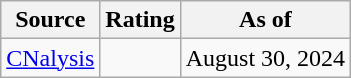<table class="wikitable">
<tr>
<th>Source</th>
<th>Rating</th>
<th>As of</th>
</tr>
<tr>
<td><a href='#'>CNalysis</a></td>
<td></td>
<td>August 30, 2024</td>
</tr>
</table>
